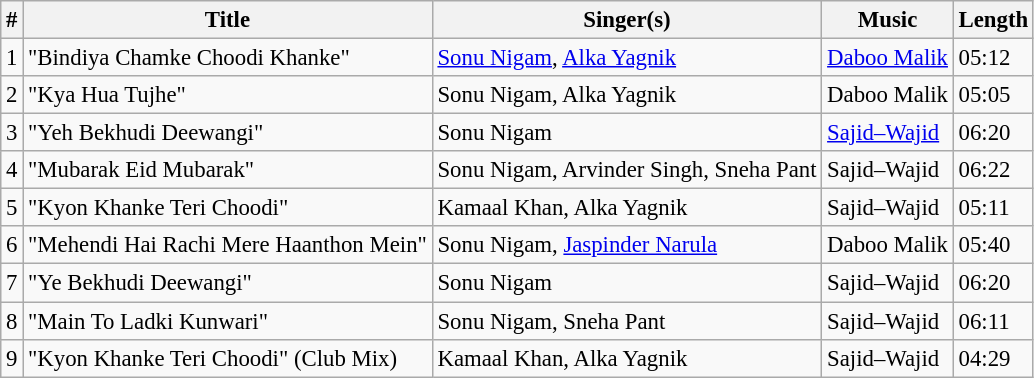<table class="wikitable" style="font-size:95%;">
<tr>
<th>#</th>
<th>Title</th>
<th>Singer(s)</th>
<th>Music</th>
<th>Length</th>
</tr>
<tr>
<td>1</td>
<td>"Bindiya Chamke Choodi Khanke"</td>
<td><a href='#'>Sonu Nigam</a>, <a href='#'>Alka Yagnik</a></td>
<td><a href='#'>Daboo Malik</a></td>
<td>05:12</td>
</tr>
<tr>
<td>2</td>
<td>"Kya Hua Tujhe"</td>
<td>Sonu Nigam, Alka Yagnik</td>
<td>Daboo Malik</td>
<td>05:05</td>
</tr>
<tr>
<td>3</td>
<td>"Yeh Bekhudi Deewangi"</td>
<td>Sonu Nigam</td>
<td><a href='#'>Sajid–Wajid</a></td>
<td>06:20</td>
</tr>
<tr>
<td>4</td>
<td>"Mubarak Eid Mubarak"</td>
<td>Sonu Nigam, Arvinder Singh, Sneha Pant</td>
<td>Sajid–Wajid</td>
<td>06:22</td>
</tr>
<tr>
<td>5</td>
<td>"Kyon Khanke Teri Choodi"</td>
<td>Kamaal Khan, Alka Yagnik</td>
<td>Sajid–Wajid</td>
<td>05:11</td>
</tr>
<tr>
<td>6</td>
<td>"Mehendi Hai Rachi Mere Haanthon Mein"</td>
<td>Sonu Nigam, <a href='#'>Jaspinder Narula</a></td>
<td>Daboo Malik</td>
<td>05:40</td>
</tr>
<tr>
<td>7</td>
<td>"Ye Bekhudi Deewangi"</td>
<td>Sonu Nigam</td>
<td>Sajid–Wajid</td>
<td>06:20</td>
</tr>
<tr>
<td>8</td>
<td>"Main To Ladki Kunwari"</td>
<td>Sonu Nigam, Sneha Pant</td>
<td>Sajid–Wajid</td>
<td>06:11</td>
</tr>
<tr>
<td>9</td>
<td>"Kyon Khanke Teri Choodi" (Club Mix)</td>
<td>Kamaal Khan, Alka Yagnik</td>
<td>Sajid–Wajid</td>
<td>04:29</td>
</tr>
</table>
